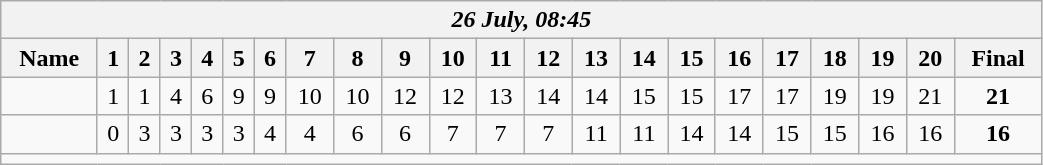<table class=wikitable style="text-align:center; width: 55%">
<tr>
<th colspan=22><em>26 July, 08:45</em></th>
</tr>
<tr>
<th>Name</th>
<th>1</th>
<th>2</th>
<th>3</th>
<th>4</th>
<th>5</th>
<th>6</th>
<th>7</th>
<th>8</th>
<th>9</th>
<th>10</th>
<th>11</th>
<th>12</th>
<th>13</th>
<th>14</th>
<th>15</th>
<th>16</th>
<th>17</th>
<th>18</th>
<th>19</th>
<th>20</th>
<th>Final</th>
</tr>
<tr>
<td align=left><strong></strong></td>
<td>1</td>
<td>1</td>
<td>4</td>
<td>6</td>
<td>9</td>
<td>9</td>
<td>10</td>
<td>10</td>
<td>12</td>
<td>12</td>
<td>13</td>
<td>14</td>
<td>14</td>
<td>15</td>
<td>15</td>
<td>17</td>
<td>17</td>
<td>19</td>
<td>19</td>
<td>21</td>
<td><strong>21</strong></td>
</tr>
<tr>
<td align=left></td>
<td>0</td>
<td>3</td>
<td>3</td>
<td>3</td>
<td>3</td>
<td>4</td>
<td>4</td>
<td>6</td>
<td>6</td>
<td>7</td>
<td>7</td>
<td>7</td>
<td>11</td>
<td>11</td>
<td>14</td>
<td>14</td>
<td>15</td>
<td>15</td>
<td>16</td>
<td>16</td>
<td><strong>16</strong></td>
</tr>
<tr>
<td colspan=22></td>
</tr>
</table>
